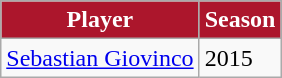<table class="wikitable">
<tr>
<th style="background:#AC162C; color:white;" scope="col">Player</th>
<th style="background:#AC162C; color:white;" scope="col">Season</th>
</tr>
<tr>
<td> <a href='#'>Sebastian Giovinco</a></td>
<td>2015</td>
</tr>
</table>
